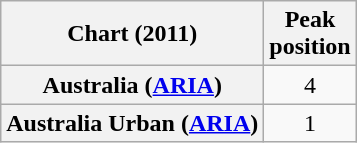<table class="wikitable sortable plainrowheaders" style="text-align:center;">
<tr>
<th scope="col">Chart (2011)</th>
<th scope="col">Peak<br>position</th>
</tr>
<tr>
<th scope="row">Australia (<a href='#'>ARIA</a>)</th>
<td>4</td>
</tr>
<tr>
<th scope="row">Australia Urban (<a href='#'>ARIA</a>)</th>
<td>1</td>
</tr>
</table>
